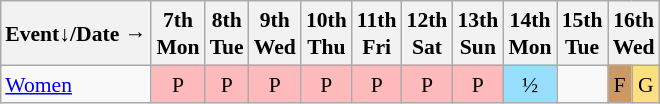<table class="wikitable" style="margin:0.5em auto; font-size:90%; line-height:1.25em; text-align:center;">
<tr>
<th>Event↓/Date →</th>
<th>7th<br>Mon</th>
<th>8th<br>Tue</th>
<th>9th<br>Wed</th>
<th>10th<br>Thu</th>
<th>11th<br>Fri</th>
<th>12th<br>Sat</th>
<th>13th<br>Sun</th>
<th>14th<br>Mon</th>
<th>15th<br>Tue</th>
<th colspan=2>16th<br>Wed</th>
</tr>
<tr>
<td style="text-align:left;"><a href='#'>Women</a></td>
<td bgcolor="#FFBBBB">P</td>
<td bgcolor="#FFBBBB">P</td>
<td bgcolor="#FFBBBB">P</td>
<td bgcolor="#FFBBBB">P</td>
<td bgcolor="#FFBBBB">P</td>
<td bgcolor="#FFBBBB">P</td>
<td bgcolor="#FFBBBB">P</td>
<td bgcolor="#97DEFF">½</td>
<td></td>
<td bgcolor="#CC9966">F</td>
<td bgcolor="#FFDF80">G</td>
</tr>
</table>
